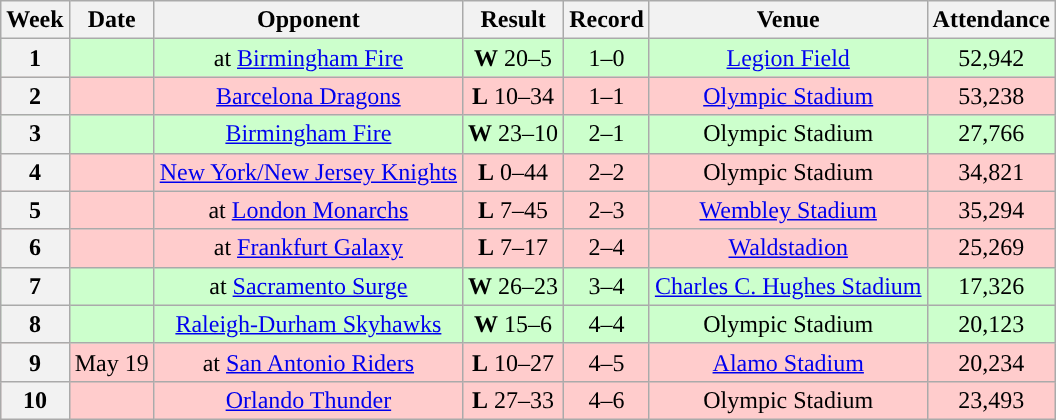<table class="wikitable" style="text-align:center">
<tr>
<th>Week</th>
<th>Date</th>
<th>Opponent</th>
<th>Result</th>
<th>Record</th>
<th>Venue</th>
<th>Attendance</th>
</tr>
<tr style="background:#cfc">
<th>1</th>
<td></td>
<td>at <a href='#'>Birmingham Fire</a></td>
<td><strong>W</strong> 20–5</td>
<td>1–0</td>
<td><a href='#'>Legion Field</a></td>
<td>52,942</td>
</tr>
<tr style="background:#fcc">
<th>2</th>
<td></td>
<td><a href='#'>Barcelona Dragons</a></td>
<td><strong>L</strong> 10–34</td>
<td>1–1</td>
<td><a href='#'>Olympic Stadium</a></td>
<td>53,238</td>
</tr>
<tr style="background:#cfc">
<th>3</th>
<td></td>
<td><a href='#'>Birmingham Fire</a></td>
<td><strong>W</strong> 23–10</td>
<td>2–1</td>
<td>Olympic Stadium</td>
<td>27,766</td>
</tr>
<tr style="background:#fcc">
<th>4</th>
<td></td>
<td><a href='#'>New York/New Jersey Knights</a></td>
<td><strong>L</strong> 0–44</td>
<td>2–2</td>
<td>Olympic Stadium</td>
<td>34,821</td>
</tr>
<tr style="background:#fcc">
<th>5</th>
<td></td>
<td>at <a href='#'>London Monarchs</a></td>
<td><strong>L</strong> 7–45</td>
<td>2–3</td>
<td><a href='#'>Wembley Stadium</a></td>
<td>35,294</td>
</tr>
<tr style="background:#fcc">
<th>6</th>
<td></td>
<td>at <a href='#'>Frankfurt Galaxy</a></td>
<td><strong>L</strong> 7–17</td>
<td>2–4</td>
<td><a href='#'>Waldstadion</a></td>
<td>25,269</td>
</tr>
<tr style="background:#cfc">
<th>7</th>
<td></td>
<td>at <a href='#'>Sacramento Surge</a></td>
<td><strong>W</strong> 26–23 </td>
<td>3–4</td>
<td><a href='#'>Charles C. Hughes Stadium</a></td>
<td>17,326</td>
</tr>
<tr style="background:#cfc">
<th>8</th>
<td></td>
<td><a href='#'>Raleigh-Durham Skyhawks</a></td>
<td><strong>W</strong> 15–6</td>
<td>4–4</td>
<td>Olympic Stadium</td>
<td>20,123</td>
</tr>
<tr style="background:#fcc">
<th>9</th>
<td>May 19</td>
<td>at <a href='#'>San Antonio Riders</a></td>
<td><strong>L</strong> 10–27</td>
<td>4–5</td>
<td><a href='#'>Alamo Stadium</a></td>
<td>20,234</td>
</tr>
<tr style="background:#fcc">
<th>10</th>
<td></td>
<td><a href='#'>Orlando Thunder</a></td>
<td><strong>L</strong> 27–33  </td>
<td>4–6</td>
<td>Olympic Stadium</td>
<td>23,493</td>
</tr>
</table>
